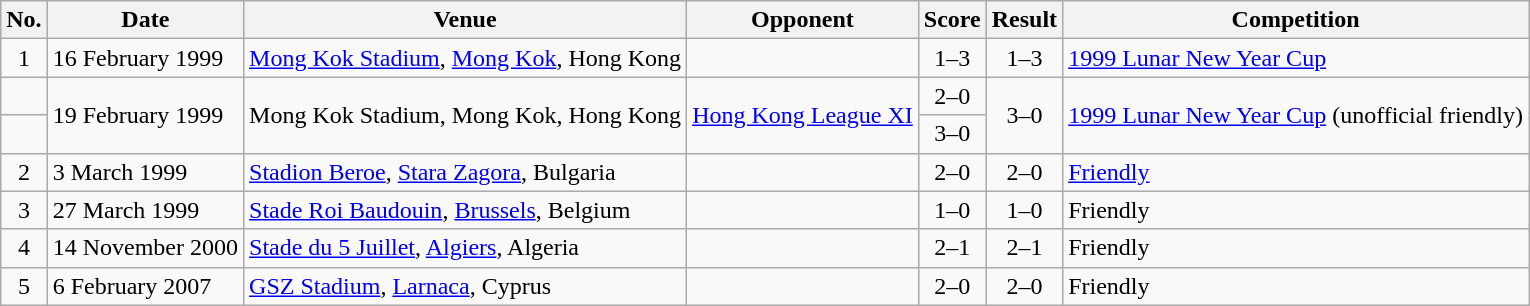<table class="wikitable sortable">
<tr>
<th scope="col">No.</th>
<th scope="col">Date</th>
<th scope="col">Venue</th>
<th scope="col">Opponent</th>
<th scope="col">Score</th>
<th scope="col">Result</th>
<th scope="col">Competition</th>
</tr>
<tr>
<td align="center">1</td>
<td>16 February 1999</td>
<td><a href='#'>Mong Kok Stadium</a>, <a href='#'>Mong Kok</a>, Hong Kong</td>
<td></td>
<td align="center">1–3</td>
<td align="center">1–3</td>
<td><a href='#'>1999 Lunar New Year Cup</a></td>
</tr>
<tr>
<td></td>
<td rowspan="2">19 February 1999</td>
<td rowspan="2">Mong Kok Stadium, Mong Kok, Hong Kong</td>
<td rowspan="2"> <a href='#'>Hong Kong League XI</a></td>
<td align="center">2–0</td>
<td rowspan="2" align="center">3–0</td>
<td rowspan="2"><a href='#'>1999 Lunar New Year Cup</a> (unofficial friendly)</td>
</tr>
<tr>
<td></td>
<td align="center">3–0</td>
</tr>
<tr>
<td align="center">2</td>
<td>3 March 1999</td>
<td><a href='#'>Stadion Beroe</a>, <a href='#'>Stara Zagora</a>, Bulgaria</td>
<td></td>
<td align="center">2–0</td>
<td align="center">2–0</td>
<td><a href='#'>Friendly</a></td>
</tr>
<tr>
<td align="center">3</td>
<td>27 March 1999</td>
<td><a href='#'>Stade Roi Baudouin</a>, <a href='#'>Brussels</a>, Belgium</td>
<td></td>
<td align="center">1–0</td>
<td align="center">1–0</td>
<td>Friendly</td>
</tr>
<tr>
<td align="center">4</td>
<td>14 November 2000</td>
<td><a href='#'>Stade du 5 Juillet</a>, <a href='#'>Algiers</a>, Algeria</td>
<td></td>
<td align="center">2–1</td>
<td align="center">2–1</td>
<td>Friendly</td>
</tr>
<tr>
<td align="center">5</td>
<td>6 February 2007</td>
<td><a href='#'>GSZ Stadium</a>, <a href='#'>Larnaca</a>, Cyprus</td>
<td></td>
<td align="center">2–0</td>
<td align="center">2–0</td>
<td>Friendly</td>
</tr>
</table>
